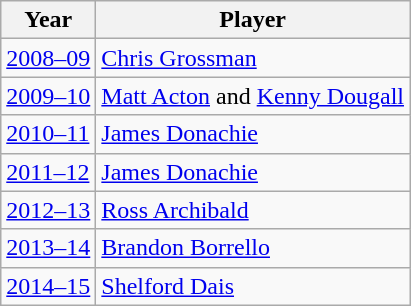<table class="wikitable">
<tr>
<th>Year</th>
<th>Player</th>
</tr>
<tr>
<td><a href='#'>2008–09</a></td>
<td> <a href='#'>Chris Grossman</a></td>
</tr>
<tr>
<td><a href='#'>2009–10</a></td>
<td> <a href='#'>Matt Acton</a> and <a href='#'>Kenny Dougall</a></td>
</tr>
<tr>
<td><a href='#'>2010–11</a></td>
<td> <a href='#'>James Donachie</a></td>
</tr>
<tr>
<td><a href='#'>2011–12</a></td>
<td> <a href='#'>James Donachie</a></td>
</tr>
<tr>
<td><a href='#'>2012–13</a></td>
<td> <a href='#'>Ross Archibald</a></td>
</tr>
<tr>
<td><a href='#'>2013–14</a></td>
<td> <a href='#'>Brandon Borrello</a></td>
</tr>
<tr>
<td><a href='#'>2014–15</a></td>
<td> <a href='#'>Shelford Dais</a></td>
</tr>
</table>
